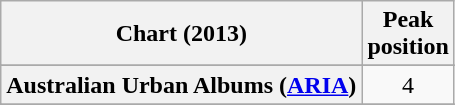<table class="wikitable sortable plainrowheaders" style="text-align:center">
<tr>
<th scope="col">Chart (2013)</th>
<th scope="col">Peak<br>position</th>
</tr>
<tr>
</tr>
<tr>
<th scope="row">Australian Urban Albums (<a href='#'>ARIA</a>)</th>
<td>4</td>
</tr>
<tr>
</tr>
<tr>
</tr>
<tr>
</tr>
<tr>
</tr>
<tr>
</tr>
<tr>
</tr>
<tr>
</tr>
<tr>
</tr>
<tr>
</tr>
<tr>
</tr>
<tr>
</tr>
<tr>
</tr>
<tr>
</tr>
<tr>
</tr>
<tr>
</tr>
<tr>
</tr>
</table>
